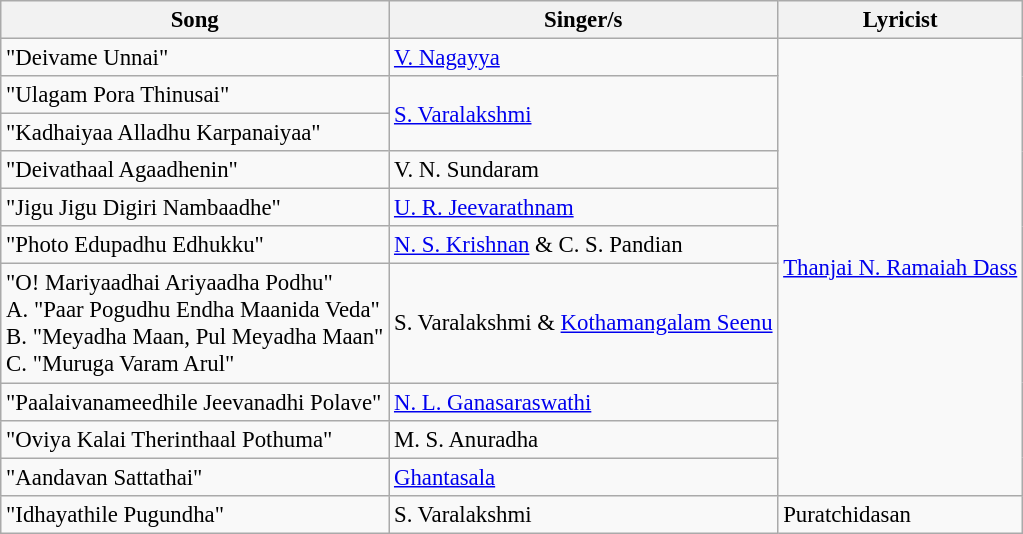<table class="wikitable" style="font-size:95%;">
<tr>
<th>Song</th>
<th>Singer/s</th>
<th>Lyricist</th>
</tr>
<tr>
<td>"Deivame Unnai"</td>
<td><a href='#'>V. Nagayya</a></td>
<td rowspan="10"><a href='#'>Thanjai N. Ramaiah Dass</a></td>
</tr>
<tr>
<td>"Ulagam Pora Thinusai"</td>
<td rowspan=2><a href='#'>S. Varalakshmi</a></td>
</tr>
<tr>
<td>"Kadhaiyaa Alladhu Karpanaiyaa"</td>
</tr>
<tr>
<td>"Deivathaal Agaadhenin"</td>
<td>V. N. Sundaram</td>
</tr>
<tr>
<td>"Jigu Jigu Digiri Nambaadhe"</td>
<td><a href='#'>U. R. Jeevarathnam</a></td>
</tr>
<tr>
<td>"Photo Edupadhu Edhukku"</td>
<td><a href='#'>N. S. Krishnan</a> & C. S. Pandian</td>
</tr>
<tr>
<td>"O! Mariyaadhai Ariyaadha Podhu"<br>A. "Paar Pogudhu Endha Maanida Veda"<br>B. "Meyadha Maan, Pul Meyadha Maan"<br>C. "Muruga Varam Arul"</td>
<td>S. Varalakshmi & <a href='#'>Kothamangalam Seenu</a></td>
</tr>
<tr>
<td>"Paalaivanameedhile Jeevanadhi Polave"</td>
<td><a href='#'>N. L. Ganasaraswathi</a></td>
</tr>
<tr>
<td>"Oviya Kalai Therinthaal Pothuma"</td>
<td>M. S. Anuradha</td>
</tr>
<tr>
<td>"Aandavan Sattathai"</td>
<td><a href='#'>Ghantasala</a></td>
</tr>
<tr>
<td>"Idhayathile Pugundha"</td>
<td>S. Varalakshmi</td>
<td>Puratchidasan</td>
</tr>
</table>
